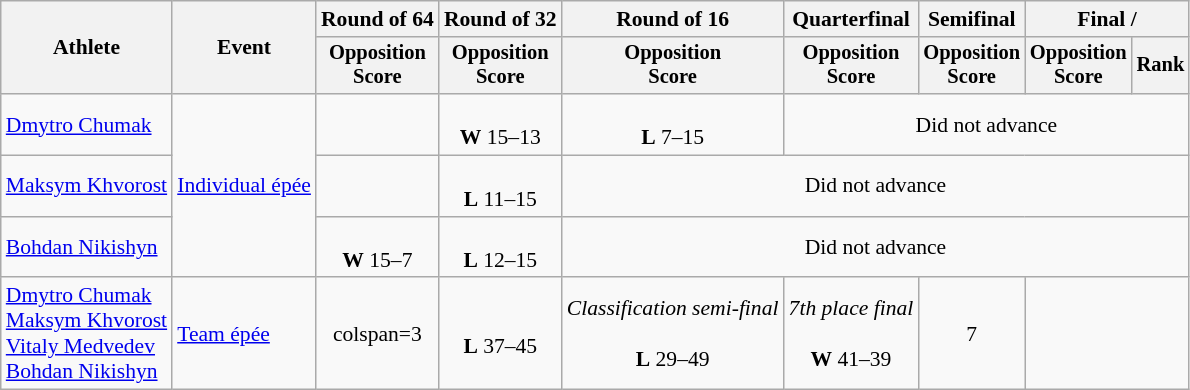<table class="wikitable" style="font-size:90%">
<tr>
<th rowspan="2">Athlete</th>
<th rowspan="2">Event</th>
<th>Round of 64</th>
<th>Round of 32</th>
<th>Round of 16</th>
<th>Quarterfinal</th>
<th>Semifinal</th>
<th colspan=2>Final / </th>
</tr>
<tr style="font-size:95%">
<th>Opposition <br> Score</th>
<th>Opposition <br> Score</th>
<th>Opposition <br> Score</th>
<th>Opposition <br> Score</th>
<th>Opposition <br> Score</th>
<th>Opposition <br> Score</th>
<th>Rank</th>
</tr>
<tr align=center>
<td align=left><a href='#'>Dmytro Chumak</a></td>
<td align=left rowspan=3><a href='#'>Individual épée</a></td>
<td></td>
<td> <br> <strong>W</strong> 15–13</td>
<td> <br> <strong>L</strong> 7–15</td>
<td colspan=4>Did not advance</td>
</tr>
<tr align=center>
<td align=left><a href='#'>Maksym Khvorost</a></td>
<td></td>
<td> <br> <strong>L</strong> 11–15</td>
<td colspan=5>Did not advance</td>
</tr>
<tr align=center>
<td align=left><a href='#'>Bohdan Nikishyn</a></td>
<td> <br> <strong>W</strong> 15–7</td>
<td> <br> <strong>L</strong> 12–15</td>
<td colspan=5>Did not advance</td>
</tr>
<tr align=center>
<td align=left><a href='#'>Dmytro Chumak</a><br><a href='#'>Maksym Khvorost</a><br><a href='#'>Vitaly Medvedev</a><br><a href='#'>Bohdan Nikishyn</a></td>
<td align=left><a href='#'>Team épée</a></td>
<td>colspan=3 </td>
<td><br><strong>L</strong> 37–45</td>
<td><em>Classification semi-final</em><br><br><strong>L</strong> 29–49</td>
<td><em>7th place final</em><br><br><strong>W</strong> 41–39</td>
<td>7</td>
</tr>
</table>
